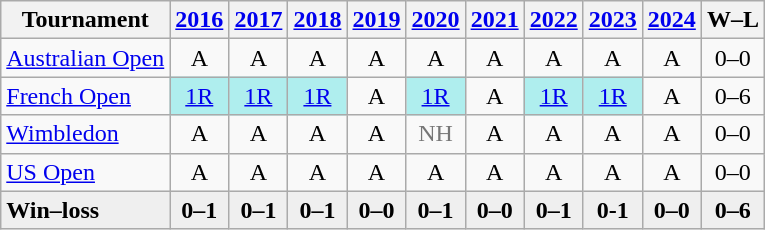<table class="wikitable" style=text-align:center>
<tr>
<th>Tournament</th>
<th><a href='#'>2016</a></th>
<th><a href='#'>2017</a></th>
<th><a href='#'>2018</a></th>
<th><a href='#'>2019</a></th>
<th><a href='#'>2020</a></th>
<th><a href='#'>2021</a></th>
<th><a href='#'>2022</a></th>
<th><a href='#'>2023</a></th>
<th><a href='#'>2024</a></th>
<th>W–L</th>
</tr>
<tr>
<td align=left><a href='#'>Australian Open</a></td>
<td>A</td>
<td>A</td>
<td>A</td>
<td>A</td>
<td>A</td>
<td>A</td>
<td>A</td>
<td>A</td>
<td>A</td>
<td>0–0</td>
</tr>
<tr>
<td align=left><a href='#'>French Open</a></td>
<td bgcolor=afeeee><a href='#'>1R</a></td>
<td bgcolor=afeeee><a href='#'>1R</a></td>
<td bgcolor=afeeee><a href='#'>1R</a></td>
<td>A</td>
<td bgcolor=afeeee><a href='#'>1R</a></td>
<td>A</td>
<td bgcolor=afeeee><a href='#'>1R</a></td>
<td bgcolor=afeeee><a href='#'>1R</a></td>
<td>A</td>
<td>0–6</td>
</tr>
<tr>
<td align=left><a href='#'>Wimbledon</a></td>
<td>A</td>
<td>A</td>
<td>A</td>
<td>A</td>
<td style=color:#767676>NH</td>
<td>A</td>
<td>A</td>
<td>A</td>
<td>A</td>
<td>0–0</td>
</tr>
<tr>
<td align=left><a href='#'>US Open</a></td>
<td>A</td>
<td>A</td>
<td>A</td>
<td>A</td>
<td>A</td>
<td>A</td>
<td>A</td>
<td>A</td>
<td>A</td>
<td>0–0</td>
</tr>
<tr style=background:#efefef;font-weight:bold>
<td align=left>Win–loss</td>
<td>0–1</td>
<td>0–1</td>
<td>0–1</td>
<td>0–0</td>
<td>0–1</td>
<td>0–0</td>
<td>0–1</td>
<td>0-1</td>
<td>0–0</td>
<td>0–6</td>
</tr>
</table>
